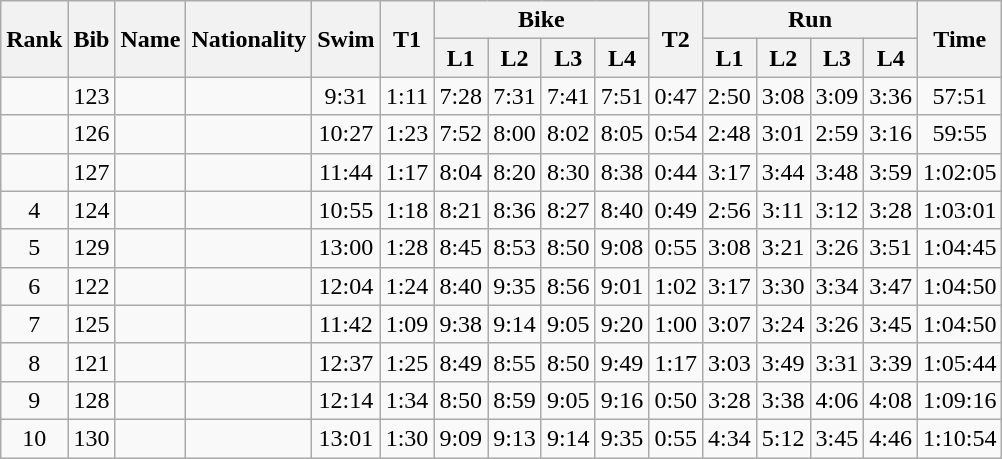<table class="wikitable sortable" style="text-align:center">
<tr>
<th rowspan="2">Rank</th>
<th rowspan="2">Bib</th>
<th rowspan="2">Name</th>
<th rowspan="2">Nationality</th>
<th rowspan="2">Swim</th>
<th rowspan="2">T1</th>
<th colspan="4">Bike</th>
<th rowspan="2">T2</th>
<th colspan="4">Run</th>
<th rowspan="2">Time</th>
</tr>
<tr>
<th>L1</th>
<th>L2</th>
<th>L3</th>
<th>L4</th>
<th>L1</th>
<th>L2</th>
<th>L3</th>
<th>L4</th>
</tr>
<tr>
<td></td>
<td>123</td>
<td align=left></td>
<td align=left></td>
<td>9:31</td>
<td>1:11</td>
<td>7:28</td>
<td>7:31</td>
<td>7:41</td>
<td>7:51</td>
<td>0:47</td>
<td>2:50</td>
<td>3:08</td>
<td>3:09</td>
<td>3:36</td>
<td>57:51</td>
</tr>
<tr>
<td></td>
<td>126</td>
<td align=left></td>
<td align=left></td>
<td>10:27</td>
<td>1:23</td>
<td>7:52</td>
<td>8:00</td>
<td>8:02</td>
<td>8:05</td>
<td>0:54</td>
<td>2:48</td>
<td>3:01</td>
<td>2:59</td>
<td>3:16</td>
<td>59:55</td>
</tr>
<tr>
<td></td>
<td>127</td>
<td align=left></td>
<td align=left></td>
<td>11:44</td>
<td>1:17</td>
<td>8:04</td>
<td>8:20</td>
<td>8:30</td>
<td>8:38</td>
<td>0:44</td>
<td>3:17</td>
<td>3:44</td>
<td>3:48</td>
<td>3:59</td>
<td>1:02:05</td>
</tr>
<tr>
<td>4</td>
<td>124</td>
<td align=left></td>
<td align=left></td>
<td>10:55</td>
<td>1:18</td>
<td>8:21</td>
<td>8:36</td>
<td>8:27</td>
<td>8:40</td>
<td>0:49</td>
<td>2:56</td>
<td>3:11</td>
<td>3:12</td>
<td>3:28</td>
<td>1:03:01</td>
</tr>
<tr>
<td>5</td>
<td>129</td>
<td align=left></td>
<td align=left></td>
<td>13:00</td>
<td>1:28</td>
<td>8:45</td>
<td>8:53</td>
<td>8:50</td>
<td>9:08</td>
<td>0:55</td>
<td>3:08</td>
<td>3:21</td>
<td>3:26</td>
<td>3:51</td>
<td>1:04:45</td>
</tr>
<tr>
<td>6</td>
<td>122</td>
<td align=left></td>
<td align=left></td>
<td>12:04</td>
<td>1:24</td>
<td>8:40</td>
<td>9:35</td>
<td>8:56</td>
<td>9:01</td>
<td>1:02</td>
<td>3:17</td>
<td>3:30</td>
<td>3:34</td>
<td>3:47</td>
<td>1:04:50</td>
</tr>
<tr>
<td>7</td>
<td>125</td>
<td align=left></td>
<td align=left></td>
<td>11:42</td>
<td>1:09</td>
<td>9:38</td>
<td>9:14</td>
<td>9:05</td>
<td>9:20</td>
<td>1:00</td>
<td>3:07</td>
<td>3:24</td>
<td>3:26</td>
<td>3:45</td>
<td>1:04:50</td>
</tr>
<tr>
<td>8</td>
<td>121</td>
<td align=left></td>
<td align=left></td>
<td>12:37</td>
<td>1:25</td>
<td>8:49</td>
<td>8:55</td>
<td>8:50</td>
<td>9:49</td>
<td>1:17</td>
<td>3:03</td>
<td>3:49</td>
<td>3:31</td>
<td>3:39</td>
<td>1:05:44</td>
</tr>
<tr>
<td>9</td>
<td>128</td>
<td align=left></td>
<td align=left></td>
<td>12:14</td>
<td>1:34</td>
<td>8:50</td>
<td>8:59</td>
<td>9:05</td>
<td>9:16</td>
<td>0:50</td>
<td>3:28</td>
<td>3:38</td>
<td>4:06</td>
<td>4:08</td>
<td>1:09:16</td>
</tr>
<tr>
<td>10</td>
<td>130</td>
<td align=left></td>
<td align=left></td>
<td>13:01</td>
<td>1:30</td>
<td>9:09</td>
<td>9:13</td>
<td>9:14</td>
<td>9:35</td>
<td>0:55</td>
<td>4:34</td>
<td>5:12</td>
<td>3:45</td>
<td>4:46</td>
<td>1:10:54</td>
</tr>
</table>
